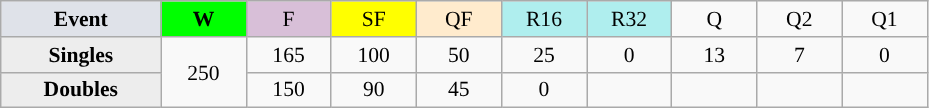<table class="wikitable nowrap" style=font-size:90%;text-align:center>
<tr>
<td style="width:100px; background:#dfe2e9;"><strong>Event</strong></td>
<td style="width:50px; background:lime;"><strong>W</strong></td>
<td style="width:50px; background:thistle;">F</td>
<td style="width:50px; background:#ff0;">SF</td>
<td style="width:50px; background:#ffebcd;">QF</td>
<td style="width:50px; background:#afeeee;">R16</td>
<td style="width:50px; background:#afeeee;">R32</td>
<td style="width:50px">Q</td>
<td style="width:50px">Q2</td>
<td style="width:50px">Q1</td>
</tr>
<tr>
<th style="background:#ededed;">Singles</th>
<td rowspan=2>250</td>
<td>165</td>
<td>100</td>
<td>50</td>
<td>25</td>
<td>0</td>
<td>13</td>
<td>7</td>
<td>0</td>
</tr>
<tr>
<th style="background:#ededed;">Doubles</th>
<td>150</td>
<td>90</td>
<td>45</td>
<td>0</td>
<td></td>
<td></td>
<td></td>
<td></td>
</tr>
</table>
